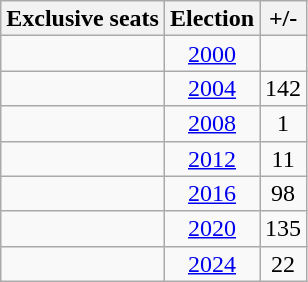<table class="wikitable" style="text-align:center; font-size:100%; line-height:16px;">
<tr>
<th>Exclusive seats</th>
<th>Election</th>
<th>+/-</th>
</tr>
<tr>
<td></td>
<td><a href='#'>2000</a></td>
<td></td>
</tr>
<tr>
<td></td>
<td><a href='#'>2004</a></td>
<td> 142</td>
</tr>
<tr>
<td></td>
<td><a href='#'>2008</a></td>
<td> 1</td>
</tr>
<tr>
<td></td>
<td><a href='#'>2012</a></td>
<td> 11</td>
</tr>
<tr>
<td></td>
<td><a href='#'>2016</a></td>
<td> 98</td>
</tr>
<tr>
<td></td>
<td><a href='#'>2020</a></td>
<td> 135</td>
</tr>
<tr>
<td></td>
<td><a href='#'>2024</a></td>
<td> 22</td>
</tr>
</table>
